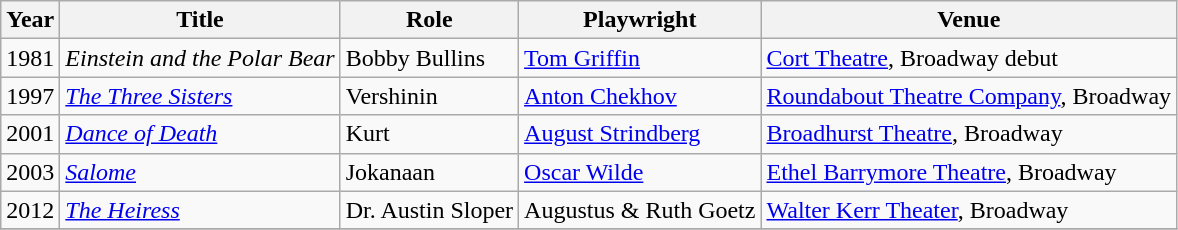<table class="wikitable">
<tr>
<th>Year</th>
<th>Title</th>
<th>Role</th>
<th>Playwright</th>
<th>Venue</th>
</tr>
<tr>
<td>1981</td>
<td><em>Einstein and the Polar Bear</em></td>
<td>Bobby Bullins</td>
<td><a href='#'>Tom Griffin</a></td>
<td><a href='#'>Cort Theatre</a>, Broadway debut</td>
</tr>
<tr>
<td>1997</td>
<td><em><a href='#'>The Three Sisters</a></em></td>
<td>Vershinin</td>
<td><a href='#'>Anton Chekhov</a></td>
<td><a href='#'>Roundabout Theatre Company</a>, Broadway</td>
</tr>
<tr>
<td>2001</td>
<td><em><a href='#'>Dance of Death</a></em></td>
<td>Kurt</td>
<td><a href='#'>August Strindberg</a></td>
<td><a href='#'>Broadhurst Theatre</a>, Broadway</td>
</tr>
<tr>
<td>2003</td>
<td><em><a href='#'>Salome</a></em></td>
<td>Jokanaan</td>
<td><a href='#'>Oscar Wilde</a></td>
<td><a href='#'>Ethel Barrymore Theatre</a>, Broadway</td>
</tr>
<tr>
<td>2012</td>
<td><em><a href='#'>The Heiress</a></em></td>
<td>Dr. Austin Sloper</td>
<td>Augustus & Ruth Goetz</td>
<td><a href='#'>Walter Kerr Theater</a>, Broadway</td>
</tr>
<tr>
</tr>
</table>
